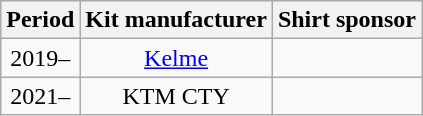<table class="wikitable" style="text-align:center;margin-left:1em;float:center">
<tr>
<th>Period</th>
<th>Kit manufacturer</th>
<th>Shirt sponsor</th>
</tr>
<tr>
<td>2019–</td>
<td><a href='#'>Kelme</a></td>
<td></td>
</tr>
<tr>
<td>2021–</td>
<td>KTM CTY</td>
<td></td>
</tr>
</table>
